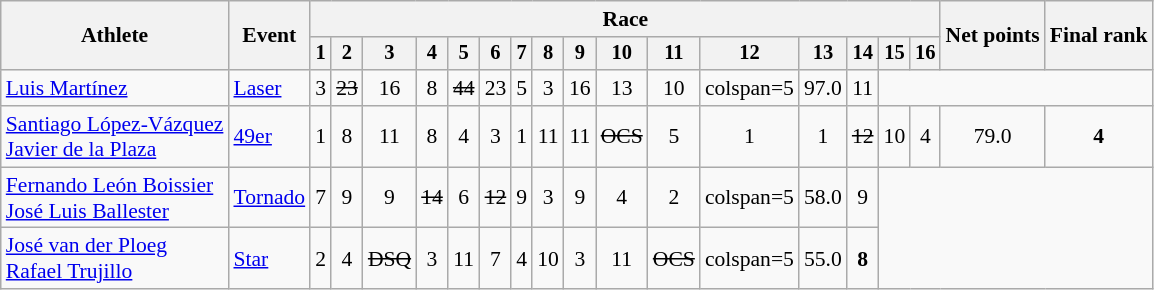<table class="wikitable" style="font-size:90%">
<tr>
<th rowspan="2">Athlete</th>
<th rowspan="2">Event</th>
<th colspan=16>Race</th>
<th rowspan=2>Net points</th>
<th rowspan=2>Final rank</th>
</tr>
<tr style="font-size:95%">
<th>1</th>
<th>2</th>
<th>3</th>
<th>4</th>
<th>5</th>
<th>6</th>
<th>7</th>
<th>8</th>
<th>9</th>
<th>10</th>
<th>11</th>
<th>12</th>
<th>13</th>
<th>14</th>
<th>15</th>
<th>16</th>
</tr>
<tr align=center>
<td align=left><a href='#'>Luis Martínez</a></td>
<td align=left><a href='#'>Laser</a></td>
<td>3</td>
<td><s>23</s></td>
<td>16</td>
<td>8</td>
<td><s>44</s></td>
<td>23</td>
<td>5</td>
<td>3</td>
<td>16</td>
<td>13</td>
<td>10</td>
<td>colspan=5 </td>
<td>97.0</td>
<td>11</td>
</tr>
<tr align=center>
<td align=left><a href='#'>Santiago López-Vázquez</a><br><a href='#'>Javier de la Plaza</a></td>
<td align=left><a href='#'>49er</a></td>
<td>1</td>
<td>8</td>
<td>11</td>
<td>8</td>
<td>4</td>
<td>3</td>
<td>1</td>
<td>11</td>
<td>11</td>
<td><s>OCS</s></td>
<td>5</td>
<td>1</td>
<td>1</td>
<td><s>12</s></td>
<td>10</td>
<td>4</td>
<td>79.0</td>
<td><strong>4</strong></td>
</tr>
<tr align=center>
<td align=left><a href='#'>Fernando León Boissier</a><br><a href='#'>José Luis Ballester</a></td>
<td align=left><a href='#'>Tornado</a></td>
<td>7</td>
<td>9</td>
<td>9</td>
<td><s>14</s></td>
<td>6</td>
<td><s>12</s></td>
<td>9</td>
<td>3</td>
<td>9</td>
<td>4</td>
<td>2</td>
<td>colspan=5 </td>
<td>58.0</td>
<td>9</td>
</tr>
<tr align=center>
<td align=left><a href='#'>José van der Ploeg</a><br><a href='#'>Rafael Trujillo</a></td>
<td align=left><a href='#'>Star</a></td>
<td>2</td>
<td>4</td>
<td><s>DSQ</s></td>
<td>3</td>
<td>11</td>
<td>7</td>
<td>4</td>
<td>10</td>
<td>3</td>
<td>11</td>
<td><s>OCS</s></td>
<td>colspan=5 </td>
<td>55.0</td>
<td><strong>8</strong></td>
</tr>
</table>
